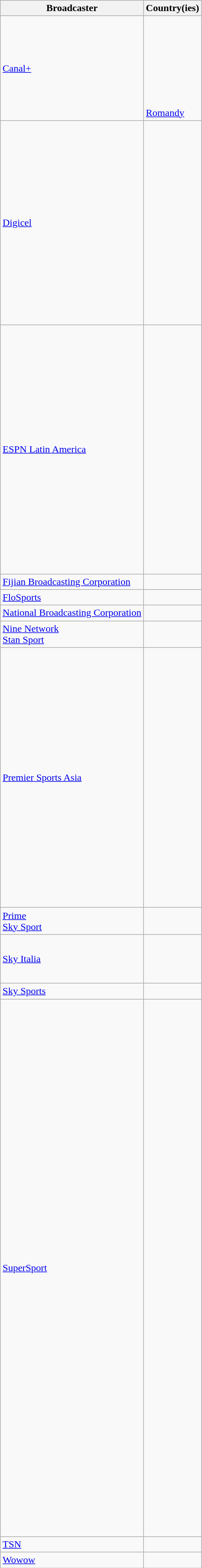<table class="wikitable sortable">
<tr>
<th>Broadcaster</th>
<th>Country(ies)</th>
</tr>
<tr>
<td><a href='#'>Canal+</a></td>
<td><br><br><br><br><br><br><br><br> <a href='#'>Romandy</a></td>
</tr>
<tr>
<td><a href='#'>Digicel</a></td>
<td><br><br><br><br><br><br><br><br><br><br><br><br><br><br><br><br><br><br></td>
</tr>
<tr>
<td><a href='#'>ESPN Latin America</a></td>
<td><br><br><br><br><br><br><br><br><br><br><br><br><br><br><br><br><br><br><br><br><br><br></td>
</tr>
<tr>
<td><a href='#'>Fijian Broadcasting Corporation</a></td>
<td></td>
</tr>
<tr>
<td><a href='#'>FloSports</a></td>
<td></td>
</tr>
<tr>
<td><a href='#'>National Broadcasting Corporation</a></td>
<td></td>
</tr>
<tr>
<td><a href='#'>Nine Network</a> <br> <a href='#'>Stan Sport</a></td>
<td></td>
</tr>
<tr>
<td><a href='#'>Premier Sports Asia</a></td>
<td><br><br><br><br><br><br> <br><br><br><br><br><br><br><br><br><br><br><br><br><br><br><br><br></td>
</tr>
<tr>
<td><a href='#'>Prime</a>  <br> <a href='#'>Sky Sport</a></td>
<td></td>
</tr>
<tr>
<td><a href='#'>Sky Italia</a></td>
<td><br><br><br><br></td>
</tr>
<tr>
<td><a href='#'>Sky Sports</a></td>
<td><br></td>
</tr>
<tr>
<td><a href='#'>SuperSport</a></td>
<td><br><br><br><br><br><br><br><br><br><br><br><br><br><br><br><br><br><br><br><br><br><br><br><br><br><br><br><br><br><br><br><br><br><br><br><br><br><br><br><br><br><br><br><br><br><br><br><br></td>
</tr>
<tr>
<td><a href='#'>TSN</a></td>
<td></td>
</tr>
<tr>
<td><a href='#'>Wowow</a></td>
<td></td>
</tr>
</table>
